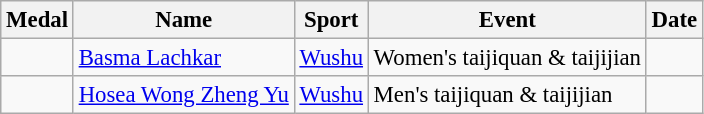<table class="wikitable sortable" style="font-size: 95%;">
<tr>
<th>Medal</th>
<th>Name</th>
<th>Sport</th>
<th>Event</th>
<th>Date</th>
</tr>
<tr>
<td></td>
<td><a href='#'>Basma Lachkar</a></td>
<td><a href='#'>Wushu</a></td>
<td>Women's taijiquan & taijijian</td>
<td></td>
</tr>
<tr>
<td></td>
<td><a href='#'>Hosea Wong Zheng Yu</a></td>
<td><a href='#'>Wushu</a></td>
<td>Men's taijiquan & taijijian</td>
<td></td>
</tr>
</table>
